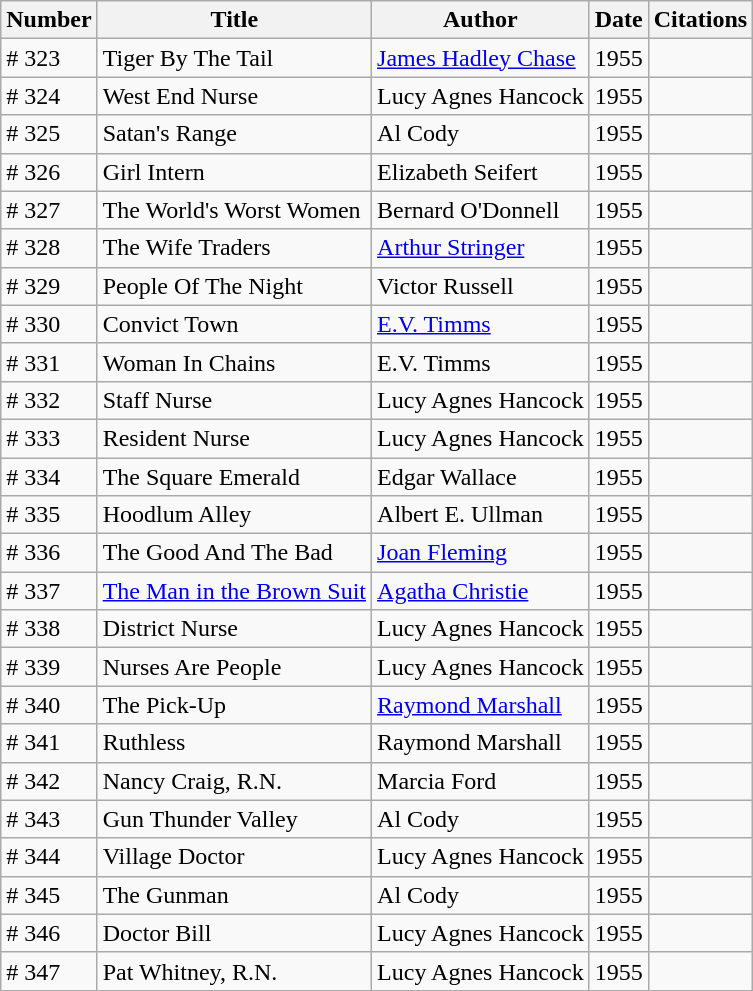<table class="wikitable">
<tr>
<th>Number</th>
<th>Title</th>
<th>Author</th>
<th>Date</th>
<th>Citations</th>
</tr>
<tr>
<td># 323</td>
<td>Tiger By The Tail</td>
<td><a href='#'>James Hadley Chase</a></td>
<td>1955</td>
<td></td>
</tr>
<tr>
<td># 324</td>
<td>West End Nurse</td>
<td>Lucy Agnes Hancock</td>
<td>1955</td>
<td></td>
</tr>
<tr>
<td># 325</td>
<td>Satan's Range</td>
<td>Al Cody</td>
<td>1955</td>
<td></td>
</tr>
<tr>
<td># 326</td>
<td>Girl Intern</td>
<td>Elizabeth Seifert</td>
<td>1955</td>
<td></td>
</tr>
<tr>
<td># 327</td>
<td>The World's Worst Women</td>
<td>Bernard O'Donnell</td>
<td>1955</td>
<td></td>
</tr>
<tr>
<td># 328</td>
<td>The Wife Traders</td>
<td><a href='#'>Arthur Stringer</a></td>
<td>1955</td>
<td></td>
</tr>
<tr>
<td># 329</td>
<td>People Of The Night</td>
<td>Victor Russell</td>
<td>1955</td>
<td></td>
</tr>
<tr>
<td># 330</td>
<td>Convict Town</td>
<td><a href='#'>E.V. Timms</a></td>
<td>1955</td>
<td></td>
</tr>
<tr>
<td># 331</td>
<td>Woman In Chains</td>
<td>E.V. Timms</td>
<td>1955</td>
<td></td>
</tr>
<tr>
<td># 332</td>
<td>Staff Nurse</td>
<td>Lucy Agnes Hancock</td>
<td>1955</td>
<td></td>
</tr>
<tr>
<td># 333</td>
<td>Resident Nurse</td>
<td>Lucy Agnes Hancock</td>
<td>1955</td>
<td></td>
</tr>
<tr>
<td># 334</td>
<td>The Square Emerald</td>
<td>Edgar Wallace</td>
<td>1955</td>
<td></td>
</tr>
<tr>
<td># 335</td>
<td>Hoodlum Alley</td>
<td>Albert E. Ullman</td>
<td>1955</td>
<td></td>
</tr>
<tr>
<td># 336</td>
<td>The Good And The Bad</td>
<td><a href='#'>Joan Fleming</a></td>
<td>1955</td>
<td></td>
</tr>
<tr>
<td># 337</td>
<td><a href='#'>The Man in the Brown Suit</a></td>
<td><a href='#'>Agatha Christie</a></td>
<td>1955</td>
<td></td>
</tr>
<tr>
<td># 338</td>
<td>District Nurse</td>
<td>Lucy Agnes Hancock</td>
<td>1955</td>
<td></td>
</tr>
<tr>
<td># 339</td>
<td>Nurses Are People</td>
<td>Lucy Agnes Hancock</td>
<td>1955</td>
<td></td>
</tr>
<tr>
<td># 340</td>
<td>The Pick-Up</td>
<td><a href='#'>Raymond Marshall</a></td>
<td>1955</td>
<td></td>
</tr>
<tr>
<td># 341</td>
<td>Ruthless</td>
<td>Raymond Marshall</td>
<td>1955</td>
<td></td>
</tr>
<tr>
<td># 342</td>
<td>Nancy Craig, R.N.</td>
<td>Marcia Ford</td>
<td>1955</td>
<td></td>
</tr>
<tr>
<td># 343</td>
<td>Gun Thunder Valley</td>
<td>Al Cody</td>
<td>1955</td>
<td></td>
</tr>
<tr>
<td># 344</td>
<td>Village Doctor</td>
<td>Lucy Agnes Hancock</td>
<td>1955</td>
<td></td>
</tr>
<tr>
<td># 345</td>
<td>The Gunman</td>
<td>Al Cody</td>
<td>1955</td>
<td></td>
</tr>
<tr>
<td># 346</td>
<td>Doctor Bill</td>
<td>Lucy Agnes Hancock</td>
<td>1955</td>
<td></td>
</tr>
<tr>
<td># 347</td>
<td>Pat Whitney, R.N.</td>
<td>Lucy Agnes Hancock</td>
<td>1955</td>
<td></td>
</tr>
</table>
